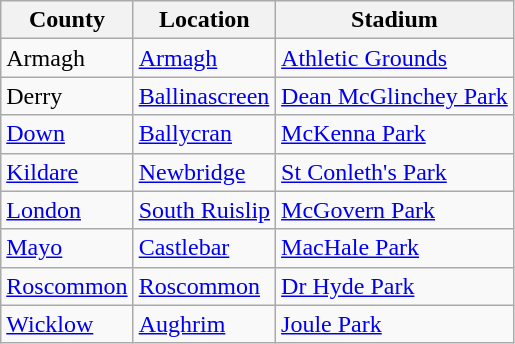<table class="wikitable sortable" style="text-align: left;">
<tr>
<th>County</th>
<th>Location</th>
<th>Stadium</th>
</tr>
<tr>
<td>Armagh</td>
<td><a href='#'>Armagh</a></td>
<td><a href='#'>Athletic Grounds</a></td>
</tr>
<tr>
<td>Derry</td>
<td><a href='#'>Ballinascreen</a></td>
<td><a href='#'>Dean McGlinchey Park</a></td>
</tr>
<tr>
<td> <a href='#'>Down</a></td>
<td><a href='#'>Ballycran</a></td>
<td><a href='#'>McKenna Park</a></td>
</tr>
<tr>
<td> <a href='#'>Kildare</a></td>
<td><a href='#'>Newbridge</a></td>
<td><a href='#'>St Conleth's Park</a></td>
</tr>
<tr>
<td> <a href='#'>London</a></td>
<td><a href='#'>South Ruislip</a></td>
<td><a href='#'>McGovern Park</a></td>
</tr>
<tr>
<td> <a href='#'>Mayo</a></td>
<td><a href='#'>Castlebar</a></td>
<td><a href='#'>MacHale Park</a></td>
</tr>
<tr>
<td> <a href='#'>Roscommon</a></td>
<td><a href='#'>Roscommon</a></td>
<td><a href='#'>Dr Hyde Park</a></td>
</tr>
<tr>
<td> <a href='#'>Wicklow</a></td>
<td><a href='#'>Aughrim</a></td>
<td><a href='#'>Joule Park</a></td>
</tr>
</table>
